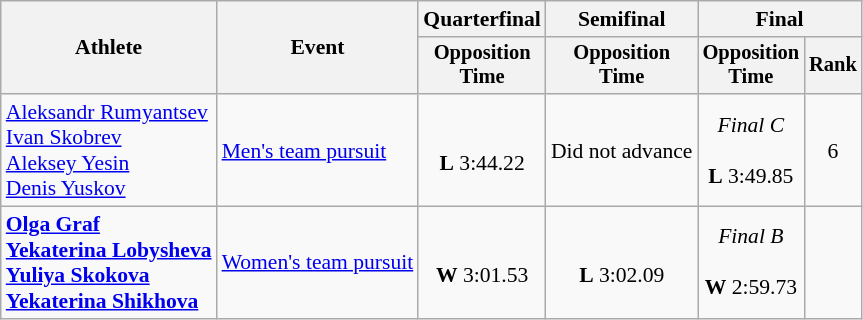<table class="wikitable" style="font-size:90%">
<tr>
<th rowspan="2">Athlete</th>
<th rowspan="2">Event</th>
<th>Quarterfinal</th>
<th>Semifinal</th>
<th colspan="2">Final</th>
</tr>
<tr style="font-size:95%">
<th>Opposition<br>Time</th>
<th>Opposition<br>Time</th>
<th>Opposition<br>Time</th>
<th>Rank</th>
</tr>
<tr align=center>
<td align=left><a href='#'>Aleksandr Rumyantsev</a><br><a href='#'>Ivan Skobrev</a><br><a href='#'>Aleksey Yesin</a><br><a href='#'>Denis Yuskov</a></td>
<td align=left><a href='#'>Men's team pursuit</a></td>
<td><br><strong>L</strong>  3:44.22</td>
<td>Did not advance</td>
<td><em>Final C</em><br><br><strong>L</strong> 3:49.85</td>
<td>6</td>
</tr>
<tr align=center>
<td align=left><strong><a href='#'>Olga Graf</a><br><a href='#'>Yekaterina Lobysheva</a><br><a href='#'>Yuliya Skokova</a><br><a href='#'>Yekaterina Shikhova</a></strong></td>
<td align=left><a href='#'>Women's team pursuit</a></td>
<td><br><strong>W</strong> 3:01.53</td>
<td><br><strong>L</strong> 3:02.09</td>
<td><em>Final B</em><br><br><strong>W</strong> 2:59.73</td>
<td></td>
</tr>
</table>
